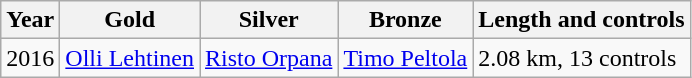<table class="wikitable">
<tr>
<th>Year</th>
<th>Gold</th>
<th>Silver</th>
<th>Bronze</th>
<th>Length and controls</th>
</tr>
<tr>
<td>2016</td>
<td> <a href='#'>Olli Lehtinen</a></td>
<td> <a href='#'>Risto Orpana</a></td>
<td> <a href='#'>Timo Peltola</a></td>
<td>2.08 km, 13 controls</td>
</tr>
</table>
